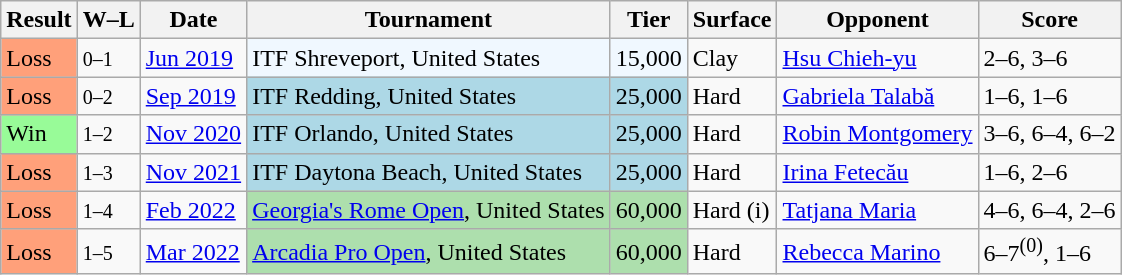<table class="sortable wikitable">
<tr>
<th>Result</th>
<th class="unsortable">W–L</th>
<th>Date</th>
<th>Tournament</th>
<th>Tier</th>
<th>Surface</th>
<th>Opponent</th>
<th class="unsortable">Score</th>
</tr>
<tr>
<td bgcolor="FFA07A">Loss</td>
<td><small>0–1</small></td>
<td><a href='#'>Jun 2019</a></td>
<td style="background:#f0f8ff;">ITF Shreveport, United States</td>
<td style="background:#f0f8ff;">15,000</td>
<td>Clay</td>
<td> <a href='#'>Hsu Chieh-yu</a></td>
<td>2–6, 3–6</td>
</tr>
<tr>
<td bgcolor="FFA07A">Loss</td>
<td><small>0–2</small></td>
<td><a href='#'>Sep 2019</a></td>
<td style="background:lightblue;">ITF Redding, United States</td>
<td style="background:lightblue;">25,000</td>
<td>Hard</td>
<td> <a href='#'>Gabriela Talabă</a></td>
<td>1–6, 1–6</td>
</tr>
<tr>
<td style="background:#98fb98;">Win</td>
<td><small>1–2</small></td>
<td><a href='#'>Nov 2020</a></td>
<td style="background:lightblue;">ITF Orlando, United States</td>
<td style="background:lightblue;">25,000</td>
<td>Hard</td>
<td> <a href='#'>Robin Montgomery</a></td>
<td>3–6, 6–4, 6–2</td>
</tr>
<tr>
<td bgcolor="FFA07A">Loss</td>
<td><small>1–3</small></td>
<td><a href='#'>Nov 2021</a></td>
<td style="background:lightblue;">ITF Daytona Beach, United States</td>
<td style="background:lightblue;">25,000</td>
<td>Hard</td>
<td> <a href='#'>Irina Fetecău</a></td>
<td>1–6, 2–6</td>
</tr>
<tr>
<td bgcolor="FFA07A">Loss</td>
<td><small>1–4</small></td>
<td><a href='#'>Feb 2022</a></td>
<td style="background:#addfad"><a href='#'>Georgia's Rome Open</a>, United States</td>
<td style="background:#addfad">60,000</td>
<td>Hard (i)</td>
<td> <a href='#'>Tatjana Maria</a></td>
<td>4–6, 6–4, 2–6</td>
</tr>
<tr>
<td bgcolor="FFA07A">Loss</td>
<td><small>1–5</small></td>
<td><a href='#'>Mar 2022</a></td>
<td style="background:#addfad"><a href='#'>Arcadia Pro Open</a>, United States</td>
<td style="background:#addfad">60,000</td>
<td>Hard</td>
<td> <a href='#'>Rebecca Marino</a></td>
<td>6–7<sup>(0)</sup>, 1–6</td>
</tr>
</table>
